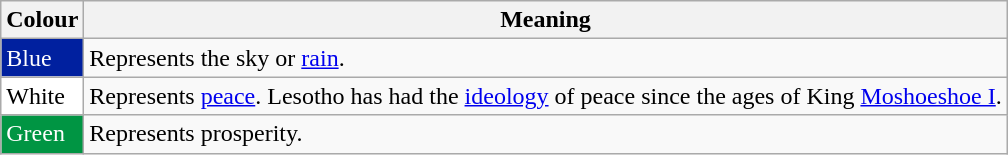<table class="wikitable" style="text-left;">
<tr>
<th>Colour</th>
<th>Meaning</th>
</tr>
<tr>
<td style="background:#00209f;color:white;">Blue</td>
<td>Represents the sky or <a href='#'>rain</a>.</td>
</tr>
<tr>
<td style="background:#ffffff;color:black;">White</td>
<td>Represents <a href='#'>peace</a>. Lesotho has had the <a href='#'>ideology</a> of peace since the ages of King <a href='#'>Moshoeshoe I</a>.</td>
</tr>
<tr>
<td style="background:#009543;color:white;">Green</td>
<td>Represents prosperity.</td>
</tr>
</table>
